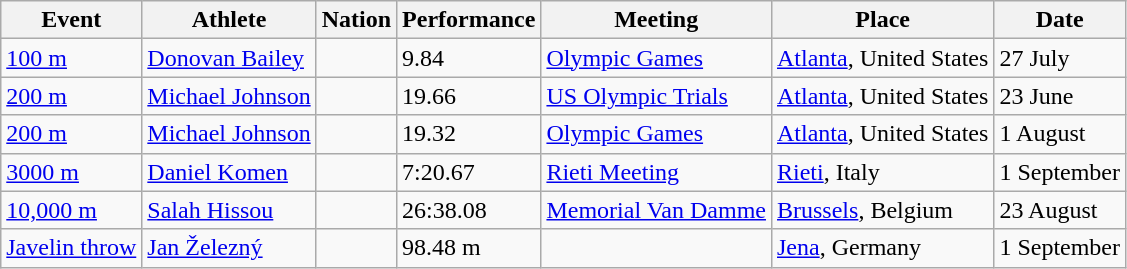<table class="wikitable" border="1">
<tr>
<th>Event</th>
<th>Athlete</th>
<th>Nation</th>
<th>Performance</th>
<th>Meeting</th>
<th>Place</th>
<th>Date</th>
</tr>
<tr>
<td><a href='#'>100 m</a></td>
<td><a href='#'>Donovan Bailey</a></td>
<td></td>
<td>9.84</td>
<td><a href='#'>Olympic Games</a></td>
<td> <a href='#'>Atlanta</a>, United States</td>
<td>27 July</td>
</tr>
<tr>
<td><a href='#'>200 m</a></td>
<td><a href='#'>Michael Johnson</a></td>
<td></td>
<td>19.66</td>
<td><a href='#'>US Olympic Trials</a></td>
<td> <a href='#'>Atlanta</a>, United States</td>
<td>23 June</td>
</tr>
<tr>
<td><a href='#'>200 m</a></td>
<td><a href='#'>Michael Johnson</a></td>
<td></td>
<td>19.32</td>
<td><a href='#'>Olympic Games</a></td>
<td> <a href='#'>Atlanta</a>, United States</td>
<td>1 August</td>
</tr>
<tr>
<td><a href='#'>3000 m</a></td>
<td><a href='#'>Daniel Komen</a></td>
<td></td>
<td>7:20.67</td>
<td><a href='#'>Rieti Meeting</a></td>
<td> <a href='#'>Rieti</a>, Italy</td>
<td>1 September</td>
</tr>
<tr>
<td><a href='#'>10,000 m</a></td>
<td><a href='#'>Salah Hissou</a></td>
<td></td>
<td>26:38.08</td>
<td><a href='#'>Memorial Van Damme</a></td>
<td> <a href='#'>Brussels</a>, Belgium</td>
<td>23 August</td>
</tr>
<tr>
<td><a href='#'>Javelin throw</a></td>
<td><a href='#'>Jan Železný</a></td>
<td></td>
<td>98.48 m</td>
<td></td>
<td> <a href='#'>Jena</a>, Germany</td>
<td>1 September</td>
</tr>
</table>
